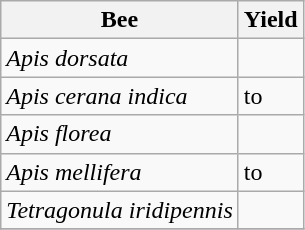<table class="wikitable sortable">
<tr>
<th>Bee</th>
<th>Yield</th>
</tr>
<tr>
<td><em>Apis dorsata</em></td>
<td></td>
</tr>
<tr>
<td><em>Apis cerana indica</em></td>
<td> to </td>
</tr>
<tr>
<td><em>Apis florea</em></td>
<td></td>
</tr>
<tr>
<td><em>Apis mellifera</em></td>
<td> to </td>
</tr>
<tr>
<td><em>Tetragonula iridipennis</em></td>
<td></td>
</tr>
<tr>
</tr>
</table>
